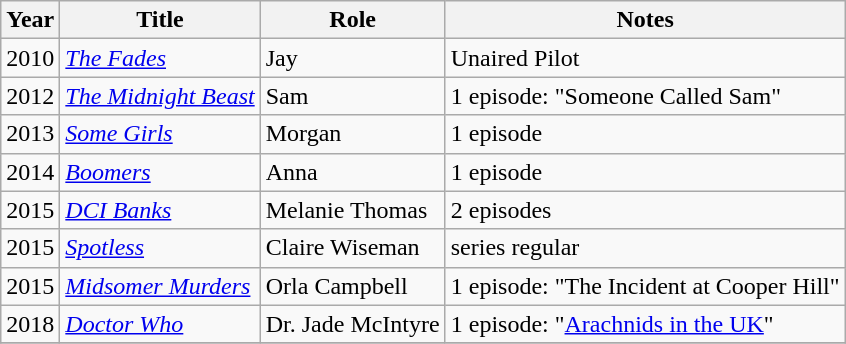<table class="wikitable sortable">
<tr>
<th>Year</th>
<th>Title</th>
<th>Role</th>
<th class="unsortable">Notes</th>
</tr>
<tr>
<td>2010</td>
<td><em><a href='#'>The Fades</a></em></td>
<td>Jay</td>
<td>Unaired Pilot</td>
</tr>
<tr>
<td>2012</td>
<td><em><a href='#'>The Midnight Beast</a></em></td>
<td>Sam</td>
<td>1 episode: "Someone Called Sam"</td>
</tr>
<tr>
<td>2013</td>
<td><em><a href='#'>Some Girls</a></em></td>
<td>Morgan</td>
<td>1 episode</td>
</tr>
<tr>
<td>2014</td>
<td><em><a href='#'>Boomers</a></em></td>
<td>Anna</td>
<td>1 episode</td>
</tr>
<tr>
<td>2015</td>
<td><em><a href='#'>DCI Banks</a></em></td>
<td>Melanie Thomas</td>
<td>2 episodes</td>
</tr>
<tr>
<td>2015</td>
<td><em><a href='#'>Spotless</a></em></td>
<td>Claire Wiseman</td>
<td>series regular</td>
</tr>
<tr>
<td>2015</td>
<td><em><a href='#'>Midsomer Murders</a></em></td>
<td>Orla Campbell</td>
<td>1 episode: "The Incident at Cooper Hill"</td>
</tr>
<tr>
<td>2018</td>
<td><em><a href='#'>Doctor Who</a></em></td>
<td>Dr. Jade McIntyre</td>
<td>1 episode: "<a href='#'>Arachnids in the UK</a>"</td>
</tr>
<tr>
</tr>
</table>
